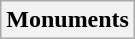<table class="wikitable">
<tr>
<th style="background:light gray; color:black">Monuments<br></th>
</tr>
</table>
